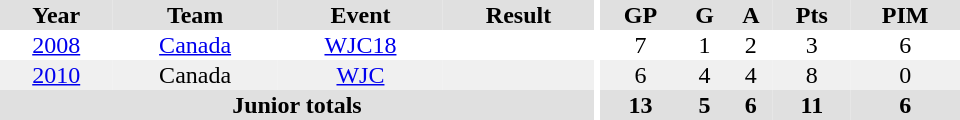<table border="0" cellpadding="1" cellspacing="0" ID="Table3" style="text-align:center; width:40em">
<tr ALIGN="center" bgcolor="#e0e0e0">
<th>Year</th>
<th>Team</th>
<th>Event</th>
<th>Result</th>
<th rowspan="99" bgcolor="#ffffff"></th>
<th>GP</th>
<th>G</th>
<th>A</th>
<th>Pts</th>
<th>PIM</th>
</tr>
<tr>
<td><a href='#'>2008</a></td>
<td><a href='#'>Canada</a></td>
<td><a href='#'>WJC18</a></td>
<td></td>
<td>7</td>
<td>1</td>
<td>2</td>
<td>3</td>
<td>6</td>
</tr>
<tr ALIGN="center" style="background:#f0f0f0;">
<td><a href='#'>2010</a></td>
<td>Canada</td>
<td><a href='#'>WJC</a></td>
<td></td>
<td>6</td>
<td>4</td>
<td>4</td>
<td>8</td>
<td>0</td>
</tr>
<tr bgcolor="#e0e0e0">
<th colspan=4>Junior totals</th>
<th>13</th>
<th>5</th>
<th>6</th>
<th>11</th>
<th>6</th>
</tr>
</table>
